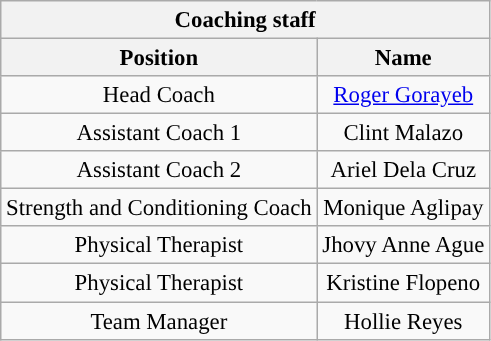<table class="wikitable" style="font-size:95%; text-align:center;">
<tr>
<th colspan="2">Coaching staff</th>
</tr>
<tr>
<th>Position</th>
<th>Name</th>
</tr>
<tr>
<td>Head Coach</td>
<td> <a href='#'>Roger Gorayeb</a></td>
</tr>
<tr>
<td>Assistant Coach 1</td>
<td> Clint Malazo</td>
</tr>
<tr>
<td>Assistant Coach 2</td>
<td> Ariel Dela Cruz</td>
</tr>
<tr>
<td>Strength and Conditioning Coach</td>
<td> Monique Aglipay</td>
</tr>
<tr>
<td>Physical Therapist</td>
<td> Jhovy Anne Ague</td>
</tr>
<tr>
<td>Physical Therapist</td>
<td> Kristine Flopeno</td>
</tr>
<tr>
<td>Team Manager</td>
<td> Hollie Reyes</td>
</tr>
</table>
